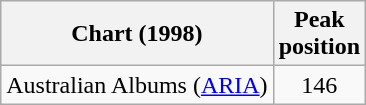<table class="wikitable sortable">
<tr>
<th>Chart (1998)</th>
<th>Peak<br>position</th>
</tr>
<tr>
<td>Australian Albums (<a href='#'>ARIA</a>)</td>
<td align="center">146</td>
</tr>
</table>
